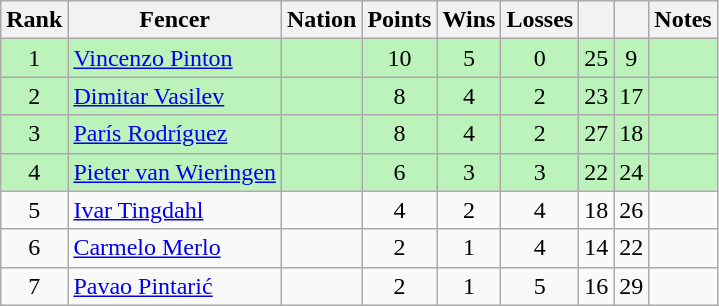<table class="wikitable sortable" style="text-align: center;">
<tr>
<th>Rank</th>
<th>Fencer</th>
<th>Nation</th>
<th>Points</th>
<th>Wins</th>
<th>Losses</th>
<th></th>
<th></th>
<th>Notes</th>
</tr>
<tr style="background:#bbf3bb;">
<td>1</td>
<td align=left><a href='#'>Vincenzo Pinton</a></td>
<td align=left></td>
<td>10</td>
<td>5</td>
<td>0</td>
<td>25</td>
<td>9</td>
<td></td>
</tr>
<tr style="background:#bbf3bb;">
<td>2</td>
<td align=left><a href='#'>Dimitar Vasilev</a></td>
<td align=left></td>
<td>8</td>
<td>4</td>
<td>2</td>
<td>23</td>
<td>17</td>
<td></td>
</tr>
<tr style="background:#bbf3bb;">
<td>3</td>
<td align=left><a href='#'>París Rodríguez</a></td>
<td align=left></td>
<td>8</td>
<td>4</td>
<td>2</td>
<td>27</td>
<td>18</td>
<td></td>
</tr>
<tr style="background:#bbf3bb;">
<td>4</td>
<td align=left><a href='#'>Pieter van Wieringen</a></td>
<td align=left></td>
<td>6</td>
<td>3</td>
<td>3</td>
<td>22</td>
<td>24</td>
<td></td>
</tr>
<tr>
<td>5</td>
<td align=left><a href='#'>Ivar Tingdahl</a></td>
<td align=left></td>
<td>4</td>
<td>2</td>
<td>4</td>
<td>18</td>
<td>26</td>
<td></td>
</tr>
<tr>
<td>6</td>
<td align=left><a href='#'>Carmelo Merlo</a></td>
<td align=left></td>
<td>2</td>
<td>1</td>
<td>4</td>
<td>14</td>
<td>22</td>
<td></td>
</tr>
<tr>
<td>7</td>
<td align=left><a href='#'>Pavao Pintarić</a></td>
<td align=left></td>
<td>2</td>
<td>1</td>
<td>5</td>
<td>16</td>
<td>29</td>
<td></td>
</tr>
</table>
